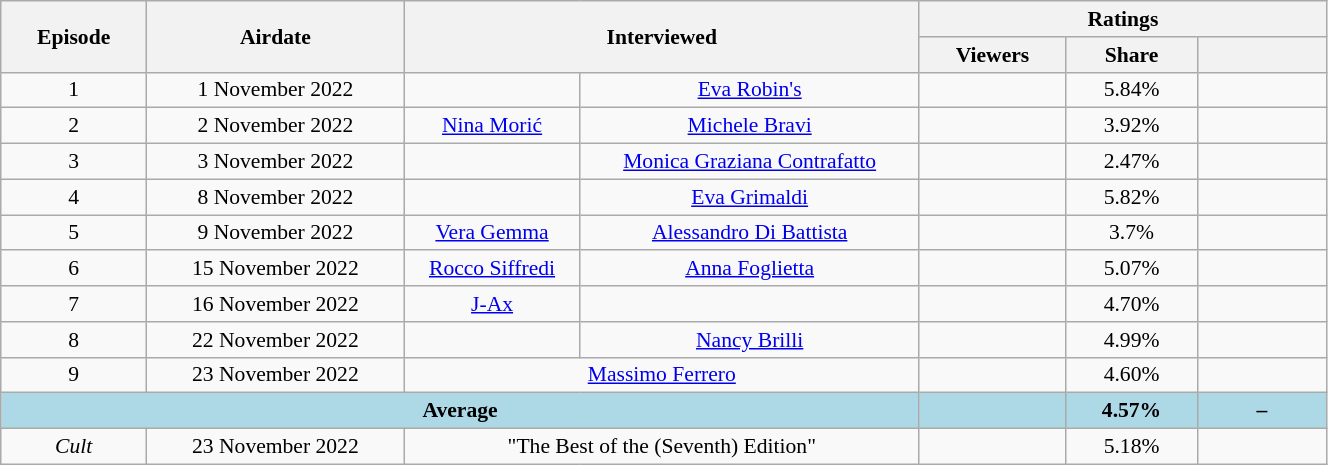<table class="wikitable" style="font-size:90%; width:70%; text-align:center">
<tr>
<th rowspan="2" style="width:5%;">Episode</th>
<th rowspan="2" style="width:10%;">Airdate</th>
<th rowspan="2" colspan="2" style="width:20%;">Interviewed</th>
<th colspan="3">Ratings</th>
</tr>
<tr>
<th style="width:5%;">Viewers</th>
<th style="width:5%;">Share</th>
<th style="width:5%;"></th>
</tr>
<tr>
<td>1</td>
<td>1 November 2022</td>
<td></td>
<td><a href='#'>Eva Robin's</a></td>
<td></td>
<td>5.84%</td>
<td></td>
</tr>
<tr>
<td>2</td>
<td>2 November 2022</td>
<td><a href='#'>Nina Morić</a></td>
<td><a href='#'>Michele Bravi</a></td>
<td></td>
<td>3.92%</td>
<td></td>
</tr>
<tr>
<td>3</td>
<td>3 November 2022</td>
<td></td>
<td><a href='#'>Monica Graziana Contrafatto</a></td>
<td></td>
<td>2.47%</td>
<td></td>
</tr>
<tr>
<td>4</td>
<td>8 November 2022</td>
<td></td>
<td><a href='#'>Eva Grimaldi</a></td>
<td></td>
<td>5.82%</td>
<td></td>
</tr>
<tr>
<td>5</td>
<td>9 November 2022</td>
<td><a href='#'>Vera Gemma</a></td>
<td><a href='#'>Alessandro Di Battista</a></td>
<td></td>
<td>3.7%</td>
<td></td>
</tr>
<tr>
<td>6</td>
<td>15 November 2022</td>
<td><a href='#'>Rocco Siffredi</a></td>
<td><a href='#'>Anna Foglietta</a></td>
<td></td>
<td>5.07%</td>
<td></td>
</tr>
<tr>
<td>7</td>
<td>16 November 2022</td>
<td><a href='#'>J-Ax</a></td>
<td></td>
<td></td>
<td>4.70%</td>
<td></td>
</tr>
<tr>
<td>8</td>
<td>22 November 2022</td>
<td></td>
<td><a href='#'>Nancy Brilli</a></td>
<td></td>
<td>4.99%</td>
<td></td>
</tr>
<tr>
<td>9</td>
<td>23 November 2022</td>
<td colspan="2"><a href='#'>Massimo Ferrero</a></td>
<td></td>
<td>4.60%</td>
<td></td>
</tr>
<tr>
<td colspan="4" style="background:lightblue"><strong>Average</strong></td>
<td style="background:lightblue"><strong></strong></td>
<td style="background:lightblue"><strong>4.57%</strong></td>
<td style="background:lightblue"><strong>–</strong></td>
</tr>
<tr>
<td><em>Cult</em></td>
<td>23 November 2022</td>
<td colspan="2">"The Best of the (Seventh) Edition"</td>
<td></td>
<td>5.18%</td>
<td></td>
</tr>
</table>
